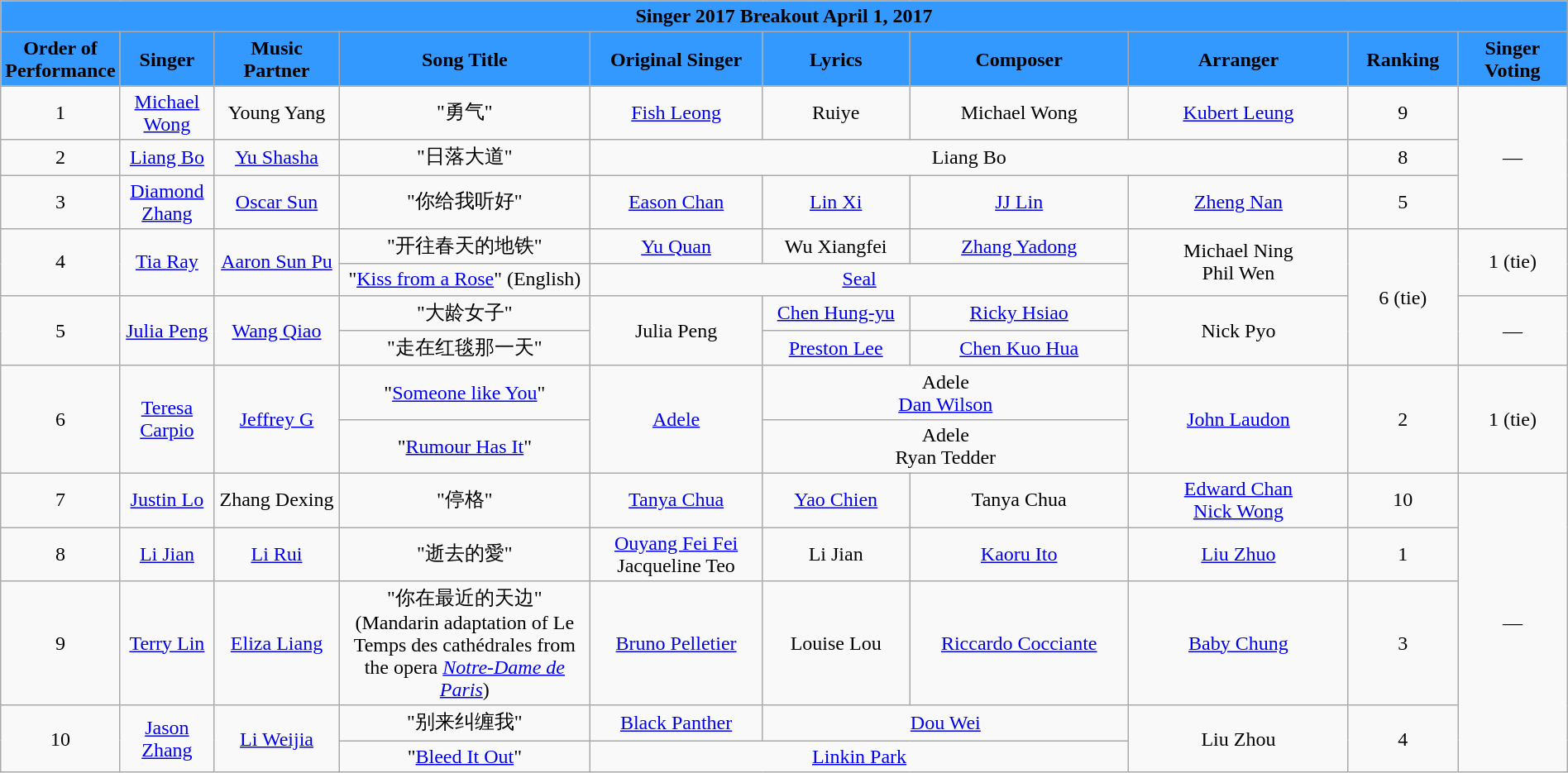<table class="wikitable sortable mw-collapsible" width="100%" style="text-align:center">
<tr align=center style="background:#3399FF">
<td colspan="10"><div><strong>Singer 2017 Breakout April 1, 2017</strong></div></td>
</tr>
<tr align=center style="background:#3399FF">
<td style="width:7%"><strong>Order of Performance</strong></td>
<td style="width:6%"><strong>Singer</strong></td>
<td style="width:8%"><strong>Music Partner</strong></td>
<td style="width:16%"><strong>Song Title</strong></td>
<td style="width:11%"><strong>Original Singer</strong></td>
<td style=width:10%"><strong>Lyrics</strong></td>
<td style="width:14%"><strong>Composer</strong></td>
<td style="width:14%"><strong>Arranger</strong></td>
<td style="width:7%"><strong>Ranking</strong></td>
<td style="width:7%"><strong>Singer Voting</strong></td>
</tr>
<tr>
<td>1</td>
<td><a href='#'>Michael Wong</a></td>
<td>Young Yang</td>
<td>"勇气"</td>
<td><a href='#'>Fish Leong</a></td>
<td>Ruiye</td>
<td>Michael Wong</td>
<td><a href='#'>Kubert Leung</a></td>
<td>9</td>
<td rowspan="3">—</td>
</tr>
<tr>
<td>2</td>
<td><a href='#'>Liang Bo</a></td>
<td><a href='#'>Yu Shasha</a></td>
<td>"日落大道"</td>
<td colspan="4">Liang Bo</td>
<td>8</td>
</tr>
<tr>
<td>3</td>
<td><a href='#'>Diamond Zhang</a></td>
<td><a href='#'>Oscar Sun</a></td>
<td>"你给我听好"</td>
<td><a href='#'>Eason Chan</a></td>
<td><a href='#'>Lin Xi</a></td>
<td><a href='#'>JJ Lin</a></td>
<td><a href='#'>Zheng Nan</a></td>
<td>5</td>
</tr>
<tr>
<td rowspan=2>4</td>
<td rowspan=2><a href='#'>Tia Ray</a></td>
<td rowspan=2><a href='#'>Aaron Sun Pu</a></td>
<td>"开往春天的地铁"</td>
<td><a href='#'>Yu Quan</a></td>
<td>Wu Xiangfei</td>
<td><a href='#'>Zhang Yadong</a></td>
<td rowspan=2>Michael Ning <br> Phil Wen</td>
<td rowspan=4>6 (tie)</td>
<td rowspan=2>1 (tie)</td>
</tr>
<tr>
<td>"<a href='#'>Kiss from a Rose</a>" (English)</td>
<td colspan=3><a href='#'>Seal</a></td>
</tr>
<tr>
<td rowspan=2>5</td>
<td rowspan=2><a href='#'>Julia Peng</a></td>
<td rowspan=2><a href='#'>Wang Qiao</a></td>
<td>"大龄女子"</td>
<td rowspan=2>Julia Peng</td>
<td><a href='#'>Chen Hung-yu</a></td>
<td><a href='#'>Ricky Hsiao</a></td>
<td rowspan=2>Nick Pyo</td>
<td rowspan=2>—</td>
</tr>
<tr>
<td>"走在红毯那一天"</td>
<td><a href='#'>Preston Lee</a></td>
<td><a href='#'>Chen Kuo Hua</a></td>
</tr>
<tr>
<td rowspan="2">6</td>
<td rowspan="2"><a href='#'>Teresa Carpio</a></td>
<td rowspan="2"><a href='#'>Jeffrey G</a></td>
<td>"<a href='#'>Someone like You</a>"</td>
<td rowspan="2"><a href='#'>Adele</a></td>
<td colspan="2">Adele<br><a href='#'>Dan Wilson</a></td>
<td rowspan="2"><a href='#'>John Laudon</a></td>
<td rowspan="2">2</td>
<td rowspan="2">1 (tie)</td>
</tr>
<tr>
<td>"<a href='#'>Rumour Has It</a>"</td>
<td colspan="2">Adele<br>Ryan Tedder</td>
</tr>
<tr>
<td>7</td>
<td><a href='#'>Justin Lo</a></td>
<td>Zhang Dexing</td>
<td>"停格"</td>
<td><a href='#'>Tanya Chua</a></td>
<td><a href='#'>Yao Chien</a></td>
<td>Tanya Chua</td>
<td><a href='#'>Edward Chan</a> <br> <a href='#'>Nick Wong</a></td>
<td>10</td>
<td rowspan="5">—</td>
</tr>
<tr>
<td>8</td>
<td><a href='#'>Li Jian</a></td>
<td><a href='#'>Li Rui</a></td>
<td>"逝去的愛"</td>
<td><a href='#'>Ouyang Fei Fei</a><br>Jacqueline Teo</td>
<td>Li Jian</td>
<td><a href='#'>Kaoru Ito</a></td>
<td><a href='#'>Liu Zhuo</a></td>
<td>1</td>
</tr>
<tr>
<td>9</td>
<td><a href='#'>Terry Lin</a></td>
<td><a href='#'>Eliza Liang</a></td>
<td>"你在最近的天边" (Mandarin adaptation of Le Temps des cathédrales from the opera <em><a href='#'>Notre-Dame de Paris</a></em>)</td>
<td><a href='#'>Bruno Pelletier</a></td>
<td>Louise Lou</td>
<td><a href='#'>Riccardo Cocciante</a></td>
<td><a href='#'>Baby Chung</a></td>
<td>3</td>
</tr>
<tr>
<td rowspan="2">10</td>
<td rowspan="2"><a href='#'>Jason Zhang</a></td>
<td rowspan="2"><a href='#'>Li Weijia</a></td>
<td>"别来纠缠我"</td>
<td><a href='#'>Black Panther</a></td>
<td colspan="2"><a href='#'>Dou Wei</a></td>
<td rowspan="2">Liu Zhou</td>
<td rowspan="2">4</td>
</tr>
<tr>
<td>"<a href='#'>Bleed It Out</a>"</td>
<td colspan="3"><a href='#'>Linkin Park</a></td>
</tr>
</table>
